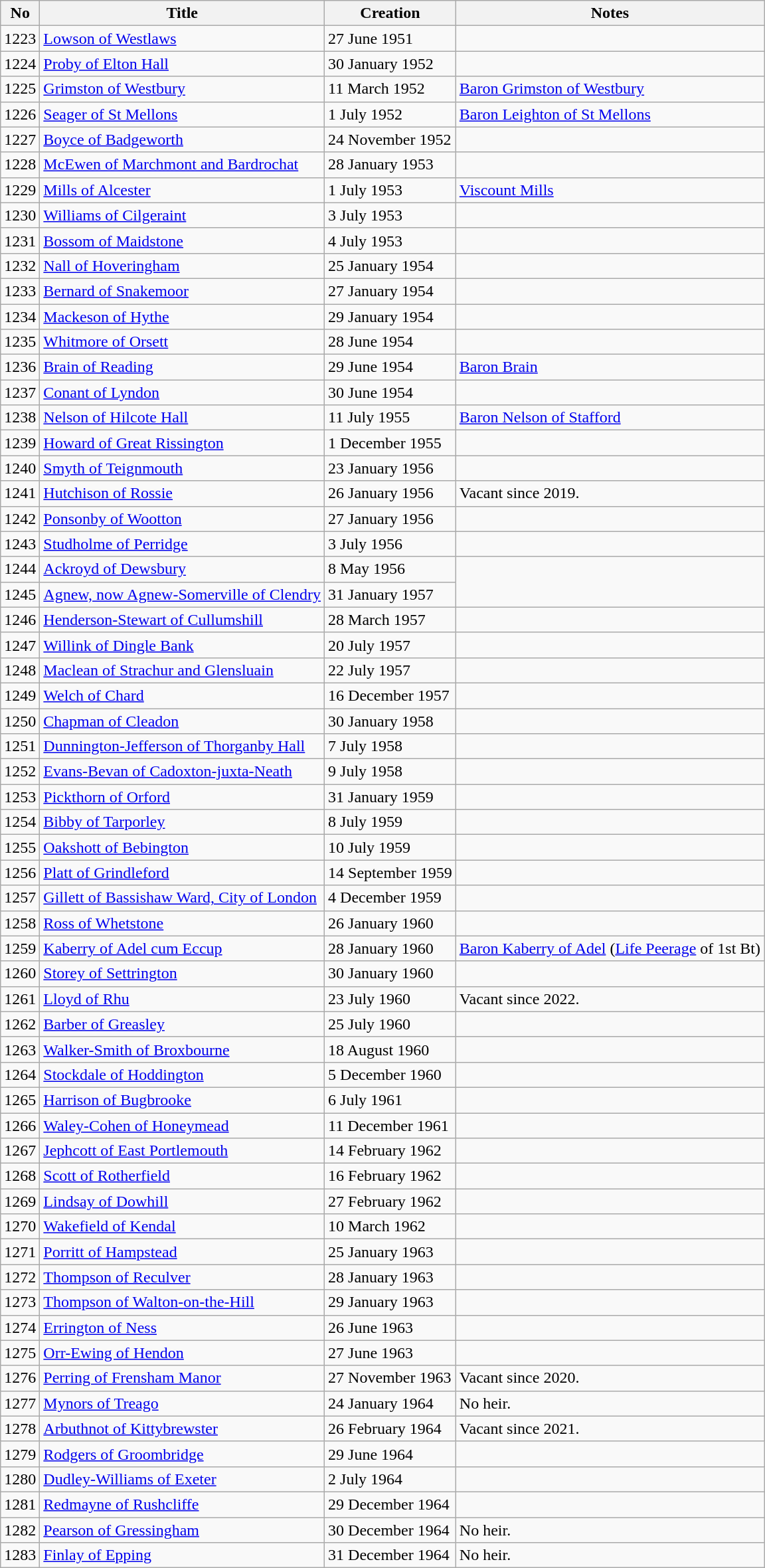<table class="wikitable">
<tr>
<th>No</th>
<th>Title</th>
<th>Creation</th>
<th>Notes</th>
</tr>
<tr>
<td>1223</td>
<td><a href='#'>Lowson of Westlaws</a></td>
<td>27 June 1951</td>
<td></td>
</tr>
<tr>
<td>1224</td>
<td><a href='#'>Proby of Elton Hall</a></td>
<td>30 January 1952</td>
<td></td>
</tr>
<tr>
<td>1225</td>
<td><a href='#'>Grimston of Westbury</a></td>
<td>11 March 1952</td>
<td><a href='#'>Baron Grimston of Westbury</a></td>
</tr>
<tr>
<td>1226</td>
<td><a href='#'>Seager of St Mellons</a></td>
<td>1 July 1952</td>
<td><a href='#'>Baron Leighton of St Mellons</a></td>
</tr>
<tr>
<td>1227</td>
<td><a href='#'>Boyce of Badgeworth</a></td>
<td>24 November 1952</td>
<td></td>
</tr>
<tr>
<td>1228</td>
<td><a href='#'>McEwen of Marchmont and Bardrochat</a></td>
<td>28 January 1953</td>
<td></td>
</tr>
<tr>
<td>1229</td>
<td><a href='#'>Mills of Alcester</a></td>
<td>1 July 1953</td>
<td><a href='#'>Viscount Mills</a></td>
</tr>
<tr>
<td>1230</td>
<td><a href='#'>Williams of Cilgeraint</a></td>
<td>3 July 1953</td>
<td></td>
</tr>
<tr>
<td>1231</td>
<td><a href='#'>Bossom of Maidstone</a></td>
<td>4 July 1953</td>
<td></td>
</tr>
<tr>
<td>1232</td>
<td><a href='#'>Nall of Hoveringham</a></td>
<td>25 January 1954</td>
<td></td>
</tr>
<tr>
<td>1233</td>
<td><a href='#'>Bernard of Snakemoor</a></td>
<td>27 January 1954</td>
<td></td>
</tr>
<tr>
<td>1234</td>
<td><a href='#'>Mackeson of Hythe</a></td>
<td>29 January 1954</td>
<td></td>
</tr>
<tr>
<td>1235</td>
<td><a href='#'>Whitmore of Orsett</a></td>
<td>28 June 1954</td>
<td></td>
</tr>
<tr>
<td>1236</td>
<td><a href='#'>Brain of Reading</a></td>
<td>29 June 1954</td>
<td><a href='#'>Baron Brain</a></td>
</tr>
<tr>
<td>1237</td>
<td><a href='#'>Conant of Lyndon</a></td>
<td>30 June 1954</td>
<td></td>
</tr>
<tr>
<td>1238</td>
<td><a href='#'>Nelson of Hilcote Hall</a></td>
<td>11 July 1955</td>
<td><a href='#'>Baron Nelson of Stafford</a></td>
</tr>
<tr>
<td>1239</td>
<td><a href='#'>Howard of Great Rissington</a></td>
<td>1 December 1955</td>
<td></td>
</tr>
<tr>
<td>1240</td>
<td><a href='#'>Smyth of Teignmouth</a></td>
<td>23 January 1956</td>
<td></td>
</tr>
<tr>
<td>1241</td>
<td><a href='#'>Hutchison of Rossie</a></td>
<td>26 January 1956</td>
<td>Vacant since 2019.</td>
</tr>
<tr>
<td>1242</td>
<td><a href='#'>Ponsonby of Wootton</a></td>
<td>27 January 1956</td>
<td></td>
</tr>
<tr>
<td>1243</td>
<td><a href='#'>Studholme of Perridge</a></td>
<td>3 July 1956</td>
<td></td>
</tr>
<tr>
<td>1244</td>
<td><a href='#'>Ackroyd of Dewsbury</a></td>
<td>8 May 1956</td>
</tr>
<tr>
<td>1245</td>
<td><a href='#'>Agnew, now Agnew-Somerville of Clendry</a></td>
<td>31 January 1957</td>
</tr>
<tr>
<td>1246</td>
<td><a href='#'>Henderson-Stewart of Cullumshill</a></td>
<td>28 March 1957</td>
<td></td>
</tr>
<tr>
<td>1247</td>
<td><a href='#'>Willink of Dingle Bank</a></td>
<td>20 July 1957</td>
<td></td>
</tr>
<tr>
<td>1248</td>
<td><a href='#'>Maclean of Strachur and Glensluain</a></td>
<td>22 July 1957</td>
<td></td>
</tr>
<tr>
<td>1249</td>
<td><a href='#'>Welch of Chard</a></td>
<td>16 December 1957</td>
<td></td>
</tr>
<tr>
<td>1250</td>
<td><a href='#'>Chapman of Cleadon</a></td>
<td>30 January 1958</td>
<td></td>
</tr>
<tr>
<td>1251</td>
<td><a href='#'>Dunnington-Jefferson of Thorganby Hall</a></td>
<td>7 July 1958</td>
<td></td>
</tr>
<tr>
<td>1252</td>
<td><a href='#'>Evans-Bevan of Cadoxton-juxta-Neath</a></td>
<td>9 July 1958</td>
<td></td>
</tr>
<tr>
<td>1253</td>
<td><a href='#'>Pickthorn of Orford</a></td>
<td>31 January 1959</td>
<td></td>
</tr>
<tr>
<td>1254</td>
<td><a href='#'>Bibby of Tarporley</a></td>
<td>8 July 1959</td>
<td></td>
</tr>
<tr>
<td>1255</td>
<td><a href='#'>Oakshott of Bebington</a></td>
<td>10 July 1959</td>
<td></td>
</tr>
<tr>
<td>1256</td>
<td><a href='#'>Platt of Grindleford</a></td>
<td>14 September 1959</td>
<td></td>
</tr>
<tr>
<td>1257</td>
<td><a href='#'>Gillett of Bassishaw Ward, City of London</a></td>
<td>4 December 1959</td>
<td></td>
</tr>
<tr>
<td>1258</td>
<td><a href='#'>Ross of Whetstone</a></td>
<td>26 January 1960</td>
<td></td>
</tr>
<tr>
<td>1259</td>
<td><a href='#'>Kaberry of Adel cum Eccup</a></td>
<td>28 January 1960</td>
<td><a href='#'>Baron Kaberry of Adel</a> (<a href='#'>Life Peerage</a> of 1st Bt)</td>
</tr>
<tr>
<td>1260</td>
<td><a href='#'>Storey of Settrington</a></td>
<td>30 January 1960</td>
<td></td>
</tr>
<tr>
<td>1261</td>
<td><a href='#'>Lloyd of Rhu</a></td>
<td>23 July 1960</td>
<td>Vacant since 2022.</td>
</tr>
<tr>
<td>1262</td>
<td><a href='#'>Barber of Greasley</a></td>
<td>25 July 1960</td>
<td></td>
</tr>
<tr>
<td>1263</td>
<td><a href='#'>Walker-Smith of Broxbourne</a></td>
<td>18 August 1960</td>
<td></td>
</tr>
<tr>
<td>1264</td>
<td><a href='#'>Stockdale of Hoddington</a></td>
<td>5 December 1960</td>
<td></td>
</tr>
<tr>
<td>1265</td>
<td><a href='#'>Harrison of Bugbrooke</a></td>
<td>6 July 1961</td>
<td></td>
</tr>
<tr>
<td>1266</td>
<td><a href='#'>Waley-Cohen of Honeymead</a></td>
<td>11 December 1961</td>
<td></td>
</tr>
<tr>
<td>1267</td>
<td><a href='#'>Jephcott of East Portlemouth</a></td>
<td>14 February 1962</td>
<td></td>
</tr>
<tr>
<td>1268</td>
<td><a href='#'>Scott of Rotherfield</a></td>
<td>16 February 1962</td>
<td></td>
</tr>
<tr>
<td>1269</td>
<td><a href='#'>Lindsay of Dowhill</a></td>
<td>27 February 1962</td>
<td></td>
</tr>
<tr>
<td>1270</td>
<td><a href='#'>Wakefield of Kendal</a></td>
<td>10 March 1962</td>
<td></td>
</tr>
<tr>
<td>1271</td>
<td><a href='#'>Porritt of Hampstead</a></td>
<td>25 January 1963</td>
<td></td>
</tr>
<tr>
<td>1272</td>
<td><a href='#'>Thompson of Reculver</a></td>
<td>28 January 1963</td>
<td></td>
</tr>
<tr>
<td>1273</td>
<td><a href='#'>Thompson of Walton-on-the-Hill</a></td>
<td>29 January 1963</td>
<td></td>
</tr>
<tr>
<td>1274</td>
<td><a href='#'>Errington of Ness</a></td>
<td>26 June 1963</td>
<td></td>
</tr>
<tr>
<td>1275</td>
<td><a href='#'>Orr-Ewing of Hendon</a></td>
<td>27 June 1963</td>
<td></td>
</tr>
<tr>
<td>1276</td>
<td><a href='#'>Perring of Frensham Manor</a></td>
<td>27 November 1963</td>
<td>Vacant since 2020.</td>
</tr>
<tr>
<td>1277</td>
<td><a href='#'>Mynors of Treago</a></td>
<td>24 January 1964</td>
<td>No heir.</td>
</tr>
<tr>
<td>1278</td>
<td><a href='#'>Arbuthnot of Kittybrewster</a></td>
<td>26 February 1964</td>
<td>Vacant since 2021.</td>
</tr>
<tr>
<td>1279</td>
<td><a href='#'>Rodgers of Groombridge</a></td>
<td>29 June 1964</td>
<td></td>
</tr>
<tr>
<td>1280</td>
<td><a href='#'>Dudley-Williams of Exeter</a></td>
<td>2 July 1964</td>
<td></td>
</tr>
<tr>
<td>1281</td>
<td><a href='#'>Redmayne of Rushcliffe</a></td>
<td>29 December 1964</td>
<td></td>
</tr>
<tr>
<td>1282</td>
<td><a href='#'>Pearson of Gressingham</a></td>
<td>30 December 1964</td>
<td>No heir.</td>
</tr>
<tr>
<td>1283</td>
<td><a href='#'>Finlay of Epping</a></td>
<td>31 December 1964</td>
<td>No heir.</td>
</tr>
</table>
